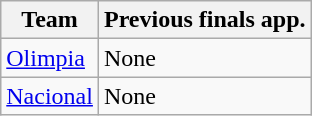<table class="wikitable">
<tr>
<th>Team</th>
<th>Previous finals app.</th>
</tr>
<tr>
<td> <a href='#'>Olimpia</a></td>
<td>None</td>
</tr>
<tr>
<td> <a href='#'>Nacional</a></td>
<td>None</td>
</tr>
</table>
